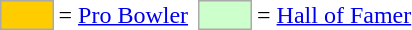<table>
<tr>
<td style="background-color:#FFCC00; border:1px solid #aaaaaa; width:2em;"></td>
<td>= <a href='#'>Pro Bowler</a> </td>
<td></td>
<td style="background-color:#CCFFCC; border:1px solid #aaaaaa; width:2em;"></td>
<td>= <a href='#'>Hall of Famer</a></td>
</tr>
</table>
